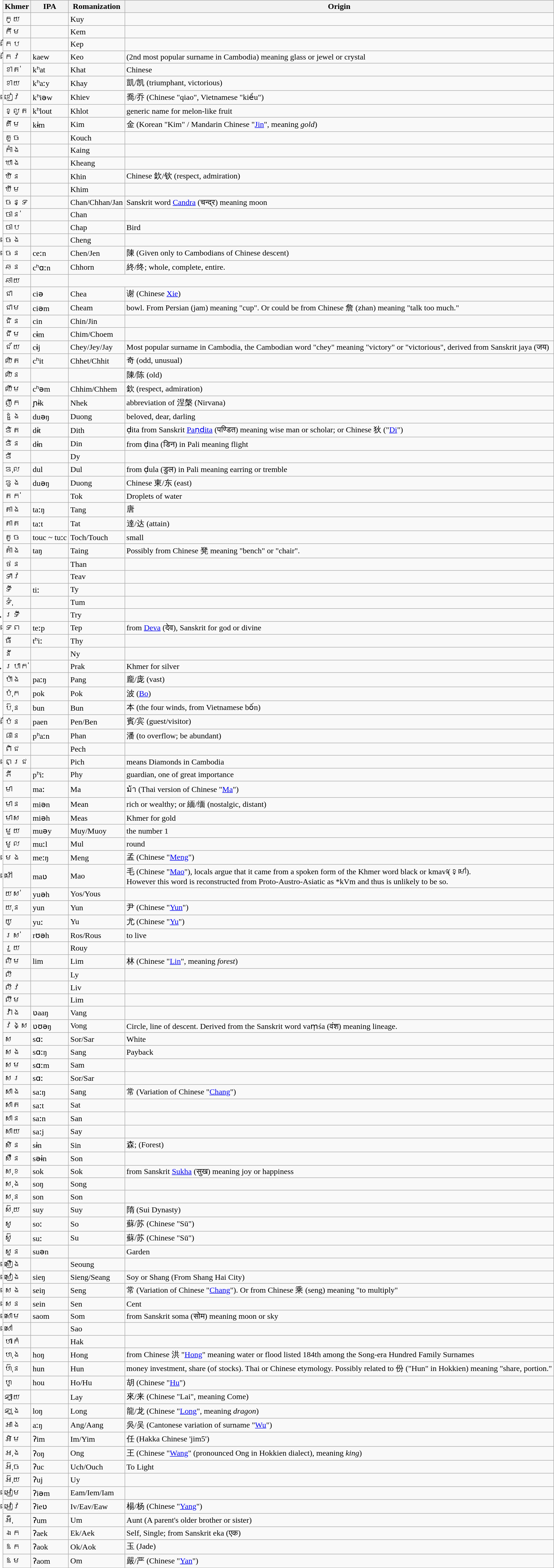<table class="wikitable sortable">
<tr>
<th>Khmer</th>
<th>IPA</th>
<th>Romanization</th>
<th>Origin</th>
</tr>
<tr>
<td>កូយ</td>
<td></td>
<td>Kuy</td>
<td></td>
</tr>
<tr>
<td>កឹម</td>
<td></td>
<td>Kem</td>
<td></td>
</tr>
<tr>
<td>កែប</td>
<td></td>
<td>Kep</td>
<td></td>
</tr>
<tr>
<td>កែវ</td>
<td>kaew</td>
<td>Keo</td>
<td>(2nd most popular surname in Cambodia) meaning glass or jewel or crystal</td>
</tr>
<tr>
<td>ខាត់</td>
<td>kʰat</td>
<td>Khat</td>
<td>Chinese</td>
</tr>
<tr>
<td>ខាយ</td>
<td>kʰaːy</td>
<td>Khay</td>
<td>凱/凯 (triumphant, victorious)</td>
</tr>
<tr>
<td>ខៀវ</td>
<td>kʰiəw</td>
<td>Khiev</td>
<td>喬/乔 (Chinese "qiao", Vietnamese "kiều")</td>
</tr>
<tr>
<td>ខ្លូត</td>
<td>kʰlout</td>
<td>Khlot</td>
<td>generic name for melon-like fruit</td>
</tr>
<tr>
<td>គឹម</td>
<td>kɨm</td>
<td>Kim</td>
<td>金 (Korean "Kim" / Mandarin Chinese "<a href='#'>Jin</a>", meaning <em>gold</em>)</td>
</tr>
<tr>
<td>គួច</td>
<td></td>
<td>Kouch</td>
<td></td>
</tr>
<tr>
<td>កាំង</td>
<td></td>
<td>Kaing</td>
<td></td>
</tr>
<tr>
<td>ឃាង</td>
<td></td>
<td>Kheang</td>
<td></td>
</tr>
<tr>
<td>ឃិន</td>
<td></td>
<td>Khin</td>
<td>Chinese 欽/钦 (respect, admiration)</td>
</tr>
<tr>
<td>ឃីម</td>
<td></td>
<td>Khim</td>
<td></td>
</tr>
<tr>
<td>ចន្ទ</td>
<td></td>
<td>Chan/Chhan/Jan</td>
<td>Sanskrit word <a href='#'>Candra</a> (चन्द्र) meaning moon</td>
</tr>
<tr>
<td>ចាន់</td>
<td></td>
<td>Chan</td>
<td></td>
</tr>
<tr>
<td>ចាប</td>
<td></td>
<td>Chap</td>
<td>Bird</td>
</tr>
<tr>
<td>ចេង</td>
<td></td>
<td>Cheng</td>
<td></td>
</tr>
<tr>
<td>ចេន</td>
<td>ceːn</td>
<td>Chen/Jen</td>
<td>陳 (Given only to Cambodians of Chinese descent)</td>
</tr>
<tr>
<td>ឆន</td>
<td>cʰɑːn</td>
<td>Chhorn</td>
<td>終/终; whole, complete, entire.</td>
</tr>
<tr>
<td>ឆាយ</td>
<td></td>
</tr>
<tr>
<td>ជា</td>
<td>ciə</td>
<td>Chea</td>
<td>谢 (Chinese <a href='#'>Xie</a>)</td>
</tr>
<tr>
<td>ជាម</td>
<td>ciəm</td>
<td>Cheam</td>
<td>bowl. From Persian  (jam) meaning "cup". Or could be from Chinese 詹  (zhan) meaning "talk too much."</td>
</tr>
<tr>
<td>ជិន</td>
<td>cin</td>
<td>Chin/Jin</td>
<td></td>
</tr>
<tr>
<td>ជឹម</td>
<td>cɨm</td>
<td>Chim/Choem</td>
<td></td>
</tr>
<tr>
<td>ជ័យ</td>
<td>cɨj</td>
<td>Chey/Jey/Jay</td>
<td>Most popular surname in Cambodia, the Cambodian word "chey" meaning "victory" or "victorious", derived from Sanskrit jaya (जय)</td>
</tr>
<tr>
<td>ឈិត</td>
<td>cʰit</td>
<td>Chhet/Chhit</td>
<td>奇 (odd, unusual)</td>
</tr>
<tr>
<td>ឈិន</td>
<td></td>
<td></td>
<td>陳/陈 (old)</td>
</tr>
<tr>
<td>ឈឹម</td>
<td>cʰəm</td>
<td>Chhim/Chhem</td>
<td>欽 (respect, admiration)</td>
</tr>
<tr>
<td>ញឹក</td>
<td>ɲɨk</td>
<td>Nhek</td>
<td>abbreviation of 涅槃 (Nirvana)</td>
</tr>
<tr>
<td>ដួង</td>
<td>duəŋ</td>
<td>Duong</td>
<td>beloved, dear, darling</td>
</tr>
<tr>
<td>ឌិត</td>
<td>dɨt</td>
<td>Dith</td>
<td>ḍita from Sanskrit <a href='#'>Paṇḍita</a> (पण्डित) meaning wise man or scholar; or Chinese 狄 ("<a href='#'>Di</a>")</td>
</tr>
<tr>
<td>ឌិន</td>
<td>dɨn</td>
<td>Din</td>
<td>from ḍina (डिन) in Pali meaning flight</td>
</tr>
<tr>
<td>ឌី</td>
<td></td>
<td>Dy</td>
<td></td>
</tr>
<tr>
<td>ឌុល</td>
<td>dul</td>
<td>Dul</td>
<td>from ḍula (डुल) in Pali meaning earring or tremble</td>
</tr>
<tr>
<td>ឌួង</td>
<td>duəŋ</td>
<td>Duong</td>
<td>Chinese 東/东 (east)</td>
</tr>
<tr>
<td>តក់</td>
<td></td>
<td>Tok</td>
<td>Droplets of water</td>
</tr>
<tr>
<td>តាង</td>
<td>taːŋ</td>
<td>Tang</td>
<td>唐</td>
</tr>
<tr>
<td>តាត</td>
<td>taːt</td>
<td>Tat</td>
<td>達/达 (attain)</td>
</tr>
<tr>
<td>តូច</td>
<td>touc ~ tuːc</td>
<td>Toch/Touch</td>
<td>small</td>
</tr>
<tr>
<td>តាំង</td>
<td>taŋ</td>
<td>Taing</td>
<td>Possibly from Chinese 凳  meaning "bench" or "chair".</td>
</tr>
<tr>
<td>ថន</td>
<td></td>
<td>Than</td>
<td></td>
</tr>
<tr>
<td>ទាវ</td>
<td></td>
<td>Teav</td>
<td></td>
</tr>
<tr>
<td>ទី</td>
<td>tiː</td>
<td>Ty</td>
<td></td>
</tr>
<tr>
<td>ទុំ</td>
<td></td>
<td>Tum</td>
<td></td>
</tr>
<tr>
<td>ទ្រី</td>
<td></td>
<td>Try</td>
<td></td>
</tr>
<tr>
<td>ទេព</td>
<td>teːp</td>
<td>Tep</td>
<td>from <a href='#'>Deva</a> (देव), Sanskrit for god or divine</td>
</tr>
<tr>
<td>ធី</td>
<td>tʰiː</td>
<td>Thy</td>
<td></td>
</tr>
<tr>
<td>នី</td>
<td></td>
<td>Ny</td>
<td></td>
</tr>
<tr>
<td>ប្រាក់</td>
<td></td>
<td>Prak</td>
<td>Khmer for silver</td>
</tr>
<tr>
<td>ប៉ាង</td>
<td>paːŋ</td>
<td>Pang</td>
<td>龐/庞 (vast)</td>
</tr>
<tr>
<td>ប៉ុក</td>
<td>pok</td>
<td>Pok</td>
<td>波 (<a href='#'>Bo</a>)</td>
</tr>
<tr>
<td>ប៊ុន</td>
<td>bun</td>
<td>Bun</td>
<td>本 (the four winds, from Vietnamese bốn)</td>
</tr>
<tr>
<td>ប៉ែន</td>
<td>paen</td>
<td>Pen/Ben</td>
<td>賓/宾 (guest/visitor)</td>
</tr>
<tr>
<td>ផាន</td>
<td>pʰaːn</td>
<td>Phan</td>
<td>潘 (to overflow; be abundant)</td>
</tr>
<tr>
<td>ពិជ</td>
<td></td>
<td>Pech</td>
<td></td>
</tr>
<tr>
<td>ពេជ្រ</td>
<td></td>
<td>Pich</td>
<td>means Diamonds in Cambodia</td>
</tr>
<tr>
<td>ភី</td>
<td>pʰiː</td>
<td>Phy</td>
<td>guardian, one of great importance</td>
</tr>
<tr>
<td>មា</td>
<td>maː</td>
<td>Ma</td>
<td>ม้า (Thai version of Chinese "<a href='#'>Ma</a>")</td>
</tr>
<tr>
<td>មាន</td>
<td>miən</td>
<td>Mean</td>
<td>rich or wealthy; or 緬/缅 (nostalgic, distant)</td>
</tr>
<tr>
<td>មាស</td>
<td>miəh</td>
<td>Meas</td>
<td>Khmer for gold</td>
</tr>
<tr>
<td>មួយ</td>
<td>muəy</td>
<td>Muy/Muoy</td>
<td>the number 1</td>
</tr>
<tr>
<td>មូល</td>
<td>muːl</td>
<td>Mul</td>
<td>round</td>
</tr>
<tr>
<td>មេង</td>
<td>meːŋ</td>
<td>Meng</td>
<td>孟 (Chinese "<a href='#'>Meng</a>")</td>
</tr>
<tr>
<td>ម៉ៅ</td>
<td>maʋ</td>
<td>Mao</td>
<td>毛 (Chinese "<a href='#'>Mao</a>"), locals argue that it came from a spoken form of the Khmer word black or kmav (ខ្មៅ).<br>However this word is reconstructed from Proto-Austro-Asiatic as *kVm and thus is unlikely to be so.</td>
</tr>
<tr>
<td>យស់</td>
<td>yuəh</td>
<td>Yos/Yous</td>
<td></td>
</tr>
<tr>
<td>យុន</td>
<td>yun</td>
<td>Yun</td>
<td>尹 (Chinese "<a href='#'>Yun</a>")</td>
</tr>
<tr>
<td>យូ</td>
<td>yuː</td>
<td>Yu</td>
<td>尤 (Chinese "<a href='#'>Yu</a>")</td>
</tr>
<tr>
<td>រស់</td>
<td>rʊəh</td>
<td>Ros/Rous</td>
<td>to live</td>
</tr>
<tr>
<td>រួយ</td>
<td></td>
<td>Rouy</td>
<td></td>
</tr>
<tr>
<td>លិម</td>
<td>lim</td>
<td>Lim</td>
<td>林 (Chinese "<a href='#'>Lin</a>", meaning <em>forest</em>)</td>
</tr>
<tr>
<td>លី</td>
<td></td>
<td>Ly</td>
<td></td>
</tr>
<tr>
<td>លីវ</td>
<td></td>
<td>Liv</td>
<td></td>
</tr>
<tr>
<td>លឹម</td>
<td></td>
<td>Lim</td>
<td></td>
</tr>
<tr>
<td>វ៉ាង</td>
<td>ʋaaŋ</td>
<td>Vang</td>
<td></td>
</tr>
<tr>
<td>វង្ស</td>
<td>ʋʊəŋ</td>
<td>Vong</td>
<td>Circle, line of descent. Derived from the Sanskrit word vaṃśa (वंश) meaning lineage.</td>
</tr>
<tr>
<td>ស</td>
<td>sɑː</td>
<td>Sor/Sar</td>
<td>White</td>
</tr>
<tr>
<td>សង</td>
<td>sɑːŋ</td>
<td>Sang</td>
<td>Payback</td>
</tr>
<tr>
<td>សម</td>
<td>sɑːm</td>
<td>Sam</td>
<td></td>
</tr>
<tr>
<td>សរ</td>
<td>sɑː</td>
<td>Sor/Sar</td>
<td></td>
</tr>
<tr>
<td>សាង</td>
<td>saːŋ</td>
<td>Sang</td>
<td>常 (Variation of Chinese "<a href='#'>Chang</a>")</td>
</tr>
<tr>
<td>សាត</td>
<td>saːt</td>
<td>Sat</td>
<td></td>
</tr>
<tr>
<td>សាន</td>
<td>saːn</td>
<td>San</td>
<td></td>
</tr>
<tr>
<td>សាយ</td>
<td>saːj</td>
<td>Say</td>
<td></td>
</tr>
<tr>
<td>សិន</td>
<td>sɨn</td>
<td>Sin</td>
<td>森; (Forest)</td>
</tr>
<tr>
<td>សឺន</td>
<td>səɨn</td>
<td>Son</td>
<td></td>
</tr>
<tr>
<td>សុខ</td>
<td>sok</td>
<td>Sok</td>
<td>from Sanskrit <a href='#'>Sukha</a> (सुख) meaning joy or happiness</td>
</tr>
<tr>
<td>សុង</td>
<td>soŋ</td>
<td>Song</td>
<td></td>
</tr>
<tr>
<td>សុន</td>
<td>son</td>
<td>Son</td>
<td></td>
</tr>
<tr>
<td>ស៊ុយ</td>
<td>suy</td>
<td>Suy</td>
<td>隋 (Sui Dynasty)</td>
</tr>
<tr>
<td>សូ</td>
<td>soː</td>
<td>So</td>
<td>蘇/苏 (Chinese "Sū")</td>
</tr>
<tr>
<td>ស៊ូ</td>
<td>suː</td>
<td>Su</td>
<td>蘇/苏 (Chinese "Sū")</td>
</tr>
<tr>
<td>សួន</td>
<td>suən</td>
<td></td>
<td>Garden</td>
</tr>
<tr>
<td>សឿង</td>
<td></td>
<td>Seoung</td>
<td></td>
</tr>
<tr>
<td>សៀង</td>
<td>sieŋ</td>
<td>Sieng/Seang</td>
<td>Soy or Shang (From Shang Hai City)</td>
</tr>
<tr>
<td>សេង</td>
<td>seiŋ</td>
<td>Seng</td>
<td>常 (Variation of Chinese "<a href='#'>Chang</a>"). Or from Chinese 乘  (seng) meaning "to multiply"</td>
</tr>
<tr>
<td>សេន</td>
<td>sein</td>
<td>Sen</td>
<td>Cent</td>
</tr>
<tr>
<td>សោម</td>
<td>saom</td>
<td>Som</td>
<td>from Sanskrit soma (सोम) meaning moon or sky</td>
</tr>
<tr>
<td>សៅ</td>
<td></td>
<td>Sao</td>
<td></td>
</tr>
<tr>
<td>ហាក៉</td>
<td></td>
<td>Hak</td>
<td></td>
</tr>
<tr>
<td>ហុង</td>
<td>hoŋ</td>
<td>Hong</td>
<td>from Chinese 洪 "<a href='#'>Hong</a>" meaning water or flood listed 184th among the Song-era Hundred Family Surnames</td>
</tr>
<tr>
<td>ហ៊ុន</td>
<td>hun</td>
<td>Hun</td>
<td>money investment, share (of stocks). Thai or Chinese etymology. Possibly related to 份  ("Hun" in Hokkien) meaning "share, portion."</td>
</tr>
<tr>
<td>ហូ</td>
<td>hou</td>
<td>Ho/Hu</td>
<td>胡 (Chinese "<a href='#'>Hu</a>")</td>
</tr>
<tr>
<td>ឡាយ</td>
<td></td>
<td>Lay</td>
<td>來/来 (Chinese "Lai", meaning Come)</td>
</tr>
<tr>
<td>ឡុង</td>
<td>loŋ</td>
<td>Long</td>
<td>龍/龙 (Chinese "<a href='#'>Long</a>", meaning <em>dragon</em>)</td>
</tr>
<tr>
<td>អាង</td>
<td>aːŋ</td>
<td>Ang/Aang</td>
<td>吳/吴 (Cantonese variation of surname "<a href='#'>Wu</a>")</td>
</tr>
<tr>
<td>អិម</td>
<td>ʔim</td>
<td>Im/Yim</td>
<td>任 (Hakka Chinese 'jim5')</td>
</tr>
<tr>
<td>អុង</td>
<td>ʔoŋ</td>
<td>Ong</td>
<td>王 (Chinese "<a href='#'>Wang</a>" (pronounced Ong in Hokkien dialect), meaning <em>king</em>)</td>
</tr>
<tr>
<td>អ៊ុច</td>
<td>ʔuc</td>
<td>Uch/Ouch</td>
<td>To Light</td>
</tr>
<tr>
<td>អ៊ុយ</td>
<td>ʔuj</td>
<td>Uy</td>
<td></td>
</tr>
<tr>
<td>អៀម</td>
<td>ʔiəm</td>
<td>Eam/Iem/Iam</td>
<td></td>
</tr>
<tr>
<td>អៀវ</td>
<td>ʔieʋ</td>
<td>Iv/Eav/Eaw</td>
<td>楊/杨 (Chinese "<a href='#'>Yang</a>")</td>
</tr>
<tr>
<td>អ៊ុំ</td>
<td>ʔum</td>
<td>Um</td>
<td>Aunt (A parent's older brother or sister)</td>
</tr>
<tr>
<td>ឯក</td>
<td>ʔaek</td>
<td>Ek/Aek</td>
<td>Self, Single; from Sanskrit eka (एक)</td>
</tr>
<tr>
<td>ឱក</td>
<td>ʔaok</td>
<td>Ok/Aok</td>
<td>玉 (Jade)</td>
</tr>
<tr>
<td>ឱម</td>
<td>ʔaom</td>
<td>Om</td>
<td>嚴/严 (Chinese "<a href='#'>Yan</a>")</td>
</tr>
</table>
